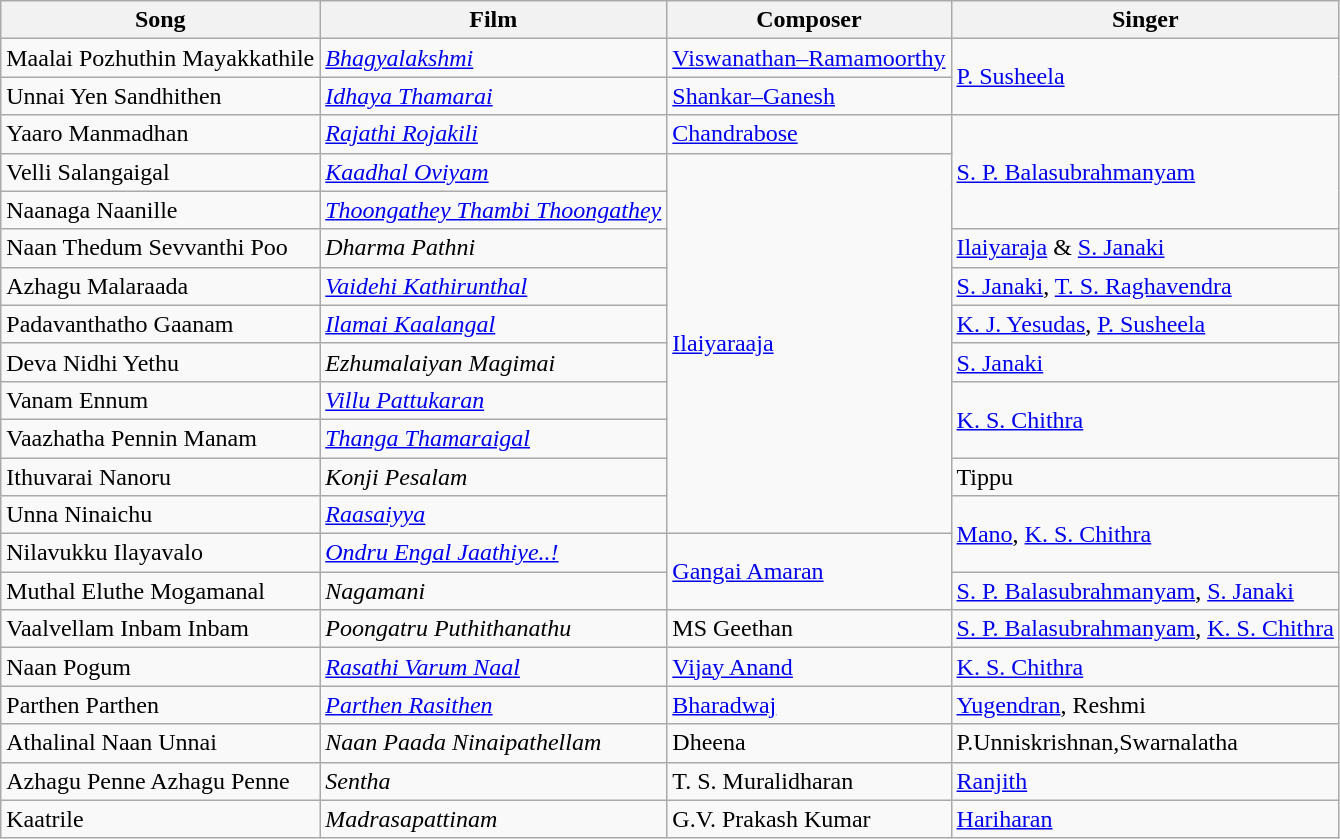<table class="wikitable">
<tr>
<th>Song</th>
<th>Film</th>
<th>Composer</th>
<th>Singer</th>
</tr>
<tr>
<td>Maalai Pozhuthin Mayakkathile</td>
<td><a href='#'><em>Bhagyalakshmi</em></a></td>
<td><a href='#'>Viswanathan–Ramamoorthy</a></td>
<td rowspan="2"><a href='#'>P. Susheela</a></td>
</tr>
<tr>
<td>Unnai Yen Sandhithen</td>
<td><em><a href='#'>Idhaya Thamarai</a></em></td>
<td><a href='#'>Shankar–Ganesh</a></td>
</tr>
<tr>
<td>Yaaro Manmadhan</td>
<td><em><a href='#'>Rajathi Rojakili</a></em></td>
<td><a href='#'>Chandrabose</a></td>
<td rowspan="3"><a href='#'>S. P. Balasubrahmanyam</a></td>
</tr>
<tr>
<td>Velli Salangaigal</td>
<td><em><a href='#'>Kaadhal Oviyam</a></em></td>
<td rowspan="10"><a href='#'>Ilaiyaraaja</a></td>
</tr>
<tr>
<td>Naanaga Naanille</td>
<td><em><a href='#'>Thoongathey Thambi Thoongathey</a></em></td>
</tr>
<tr>
<td>Naan Thedum Sevvanthi Poo</td>
<td><em>Dharma Pathni</em></td>
<td><a href='#'>Ilaiyaraja</a> & <a href='#'>S. Janaki</a></td>
</tr>
<tr>
<td>Azhagu Malaraada</td>
<td><em><a href='#'>Vaidehi Kathirunthal</a></em></td>
<td><a href='#'>S. Janaki</a>, <a href='#'>T. S. Raghavendra</a></td>
</tr>
<tr>
<td>Padavanthatho Gaanam</td>
<td><em><a href='#'>Ilamai Kaalangal</a></em></td>
<td><a href='#'>K. J. Yesudas</a>, <a href='#'>P. Susheela</a></td>
</tr>
<tr>
<td>Deva Nidhi Yethu</td>
<td><em>Ezhumalaiyan Magimai</em></td>
<td><a href='#'>S. Janaki</a></td>
</tr>
<tr>
<td>Vanam Ennum</td>
<td><em><a href='#'>Villu Pattukaran</a></em></td>
<td rowspan=2><a href='#'>K. S. Chithra</a></td>
</tr>
<tr>
<td>Vaazhatha Pennin Manam</td>
<td><em><a href='#'>Thanga Thamaraigal</a></em></td>
</tr>
<tr>
<td>Ithuvarai Nanoru</td>
<td><em>Konji Pesalam</em></td>
<td>Tippu</td>
</tr>
<tr>
<td>Unna Ninaichu</td>
<td><em><a href='#'>Raasaiyya</a></em></td>
<td rowspan=2><a href='#'>Mano</a>, <a href='#'>K. S. Chithra</a></td>
</tr>
<tr>
<td>Nilavukku Ilayavalo</td>
<td><em><a href='#'>Ondru Engal Jaathiye..!</a></em></td>
<td rowspan=2><a href='#'>Gangai Amaran</a></td>
</tr>
<tr>
<td>Muthal Eluthe Mogamanal</td>
<td><em>Nagamani</em></td>
<td><a href='#'>S. P. Balasubrahmanyam</a>, <a href='#'>S. Janaki</a></td>
</tr>
<tr>
<td>Vaalvellam Inbam Inbam</td>
<td><em>Poongatru Puthithanathu</em></td>
<td>MS Geethan</td>
<td><a href='#'>S. P. Balasubrahmanyam</a>, <a href='#'>K. S. Chithra</a></td>
</tr>
<tr>
<td>Naan Pogum</td>
<td><em><a href='#'>Rasathi Varum Naal</a></em></td>
<td><a href='#'>Vijay Anand</a></td>
<td><a href='#'>K. S. Chithra</a></td>
</tr>
<tr>
<td>Parthen Parthen</td>
<td><em><a href='#'>Parthen Rasithen</a></em></td>
<td><a href='#'>Bharadwaj</a></td>
<td><a href='#'>Yugendran</a>, Reshmi</td>
</tr>
<tr>
<td>Athalinal Naan Unnai</td>
<td><em>Naan Paada Ninaipathellam</em></td>
<td>Dheena</td>
<td>P.Unniskrishnan,Swarnalatha</td>
</tr>
<tr>
<td>Azhagu Penne Azhagu Penne</td>
<td><em>Sentha</em></td>
<td>T. S. Muralidharan</td>
<td><a href='#'>Ranjith</a></td>
</tr>
<tr>
<td>Kaatrile</td>
<td><em>Madrasapattinam</em></td>
<td>G.V. Prakash Kumar</td>
<td><a href='#'>Hariharan</a></td>
</tr>
</table>
